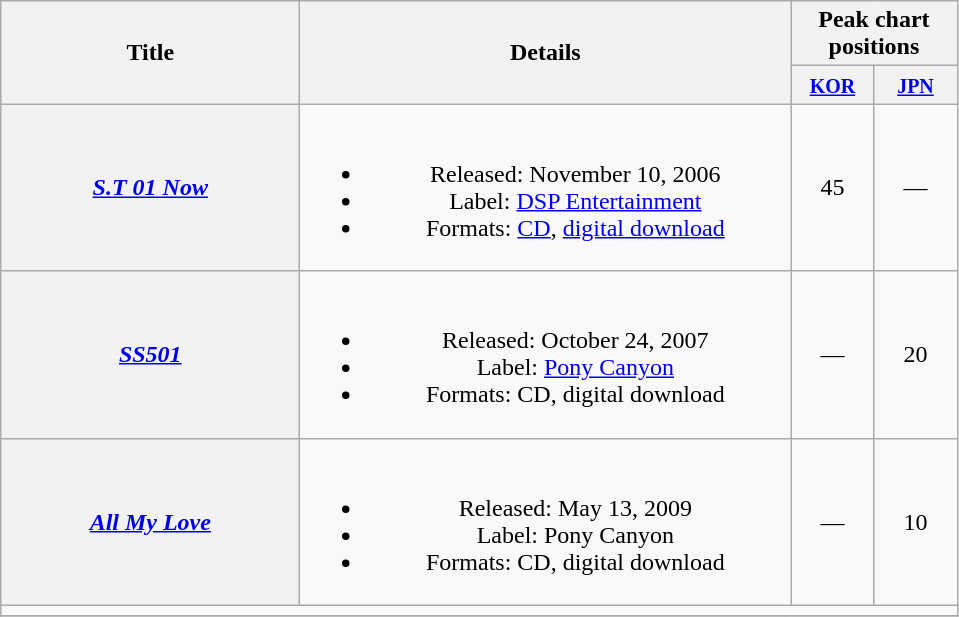<table class="wikitable plainrowheaders" style="text-align:center;">
<tr>
<th scope="col" rowspan="2" style="width:12em;">Title</th>
<th scope="col" rowspan="2" style="width:20em;">Details</th>
<th colspan="2">Peak chart positions</th>
</tr>
<tr>
<th style="width:3em;"><small><a href='#'>KOR</a></small><br></th>
<th style="width:3em;"><small><a href='#'>JPN</a></small><br></th>
</tr>
<tr>
<th scope="row"><em><a href='#'>S.T 01 Now</a></em></th>
<td><br><ul><li>Released: November 10, 2006 </li><li>Label: <a href='#'>DSP Entertainment</a></li><li>Formats: <a href='#'>CD</a>, <a href='#'>digital download</a></li></ul></td>
<td>45</td>
<td>—</td>
</tr>
<tr>
<th scope="row"><em><a href='#'>SS501</a></em></th>
<td><br><ul><li>Released: October 24, 2007 </li><li>Label: <a href='#'>Pony Canyon</a></li><li>Formats: CD, digital download</li></ul></td>
<td>—</td>
<td>20</td>
</tr>
<tr>
<th scope="row"><em><a href='#'>All My Love</a></em></th>
<td><br><ul><li>Released: May 13, 2009 </li><li>Label: Pony Canyon</li><li>Formats: CD, digital download</li></ul></td>
<td>—</td>
<td>10</td>
</tr>
<tr>
<td colspan="4"></td>
</tr>
<tr>
</tr>
</table>
